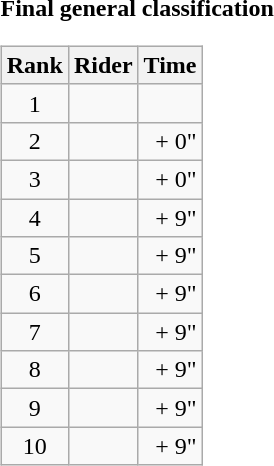<table>
<tr>
<td><strong>Final general classification</strong><br><table class="wikitable">
<tr>
<th scope="col">Rank</th>
<th scope="col">Rider</th>
<th scope="col">Time</th>
</tr>
<tr>
<td style="text-align:center;">1</td>
<td></td>
<td style="text-align:right;"></td>
</tr>
<tr>
<td style="text-align:center;">2</td>
<td></td>
<td style="text-align:right;">+ 0"</td>
</tr>
<tr>
<td style="text-align:center;">3</td>
<td></td>
<td style="text-align:right;">+ 0"</td>
</tr>
<tr>
<td style="text-align:center;">4</td>
<td></td>
<td style="text-align:right;">+ 9"</td>
</tr>
<tr>
<td style="text-align:center;">5</td>
<td></td>
<td style="text-align:right;">+ 9"</td>
</tr>
<tr>
<td style="text-align:center;">6</td>
<td></td>
<td style="text-align:right;">+ 9"</td>
</tr>
<tr>
<td style="text-align:center;">7</td>
<td></td>
<td style="text-align:right;">+ 9"</td>
</tr>
<tr>
<td style="text-align:center;">8</td>
<td></td>
<td style="text-align:right;">+ 9"</td>
</tr>
<tr>
<td style="text-align:center;">9</td>
<td></td>
<td style="text-align:right;">+ 9"</td>
</tr>
<tr>
<td style="text-align:center;">10</td>
<td></td>
<td style="text-align:right;">+ 9"</td>
</tr>
</table>
</td>
</tr>
</table>
